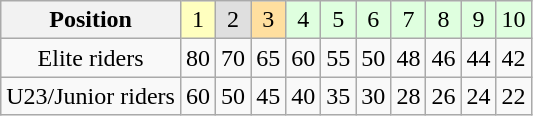<table class="wikitable" style="text-align: center;">
<tr>
<th>Position</th>
<td bgcolor="#ffffbf">1</td>
<td bgcolor="#dfdfdf">2</td>
<td bgcolor="#ffdf9f">3</td>
<td bgcolor="#dfffdf">4</td>
<td bgcolor="#dfffdf">5</td>
<td bgcolor="#dfffdf">6</td>
<td bgcolor="#dfffdf">7</td>
<td bgcolor="#dfffdf">8</td>
<td bgcolor="#dfffdf">9</td>
<td bgcolor="#dfffdf">10</td>
</tr>
<tr>
<td>Elite riders</td>
<td>80</td>
<td>70</td>
<td>65</td>
<td>60</td>
<td>55</td>
<td>50</td>
<td>48</td>
<td>46</td>
<td>44</td>
<td>42</td>
</tr>
<tr>
<td>U23/Junior riders</td>
<td>60</td>
<td>50</td>
<td>45</td>
<td>40</td>
<td>35</td>
<td>30</td>
<td>28</td>
<td>26</td>
<td>24</td>
<td>22</td>
</tr>
</table>
